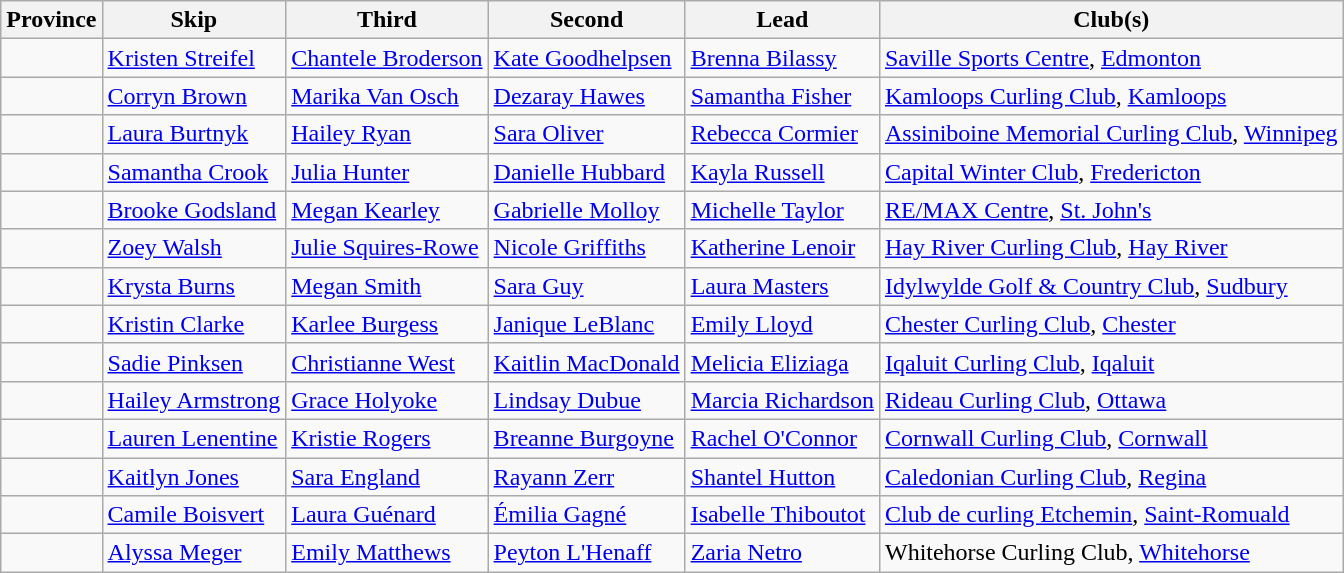<table class="wikitable">
<tr>
<th>Province</th>
<th>Skip</th>
<th>Third</th>
<th>Second</th>
<th>Lead</th>
<th>Club(s)</th>
</tr>
<tr>
<td></td>
<td><a href='#'>Kristen Streifel</a></td>
<td><a href='#'>Chantele Broderson</a></td>
<td><a href='#'>Kate Goodhelpsen</a></td>
<td><a href='#'>Brenna Bilassy</a></td>
<td><a href='#'>Saville Sports Centre</a>, <a href='#'>Edmonton</a></td>
</tr>
<tr>
<td></td>
<td><a href='#'>Corryn Brown</a></td>
<td><a href='#'>Marika Van Osch</a></td>
<td><a href='#'>Dezaray Hawes</a></td>
<td><a href='#'>Samantha Fisher</a></td>
<td><a href='#'>Kamloops Curling Club</a>, <a href='#'>Kamloops</a></td>
</tr>
<tr>
<td></td>
<td><a href='#'>Laura Burtnyk</a></td>
<td><a href='#'>Hailey Ryan</a></td>
<td><a href='#'>Sara Oliver</a></td>
<td><a href='#'>Rebecca Cormier</a></td>
<td><a href='#'>Assiniboine Memorial Curling Club</a>, <a href='#'>Winnipeg</a></td>
</tr>
<tr>
<td></td>
<td><a href='#'>Samantha Crook</a></td>
<td><a href='#'>Julia Hunter</a></td>
<td><a href='#'>Danielle Hubbard</a></td>
<td><a href='#'>Kayla Russell</a></td>
<td><a href='#'>Capital Winter Club</a>, <a href='#'>Fredericton</a></td>
</tr>
<tr>
<td></td>
<td><a href='#'>Brooke Godsland</a></td>
<td><a href='#'>Megan Kearley</a></td>
<td><a href='#'>Gabrielle Molloy</a></td>
<td><a href='#'>Michelle Taylor</a></td>
<td><a href='#'>RE/MAX Centre</a>, <a href='#'>St. John's</a></td>
</tr>
<tr>
<td></td>
<td><a href='#'>Zoey Walsh</a></td>
<td><a href='#'>Julie Squires-Rowe</a></td>
<td><a href='#'>Nicole Griffiths</a></td>
<td><a href='#'>Katherine Lenoir</a></td>
<td><a href='#'>Hay River Curling Club</a>, <a href='#'>Hay River</a></td>
</tr>
<tr>
<td></td>
<td><a href='#'>Krysta Burns</a></td>
<td><a href='#'>Megan Smith</a></td>
<td><a href='#'>Sara Guy</a></td>
<td><a href='#'>Laura Masters</a></td>
<td><a href='#'>Idylwylde Golf & Country Club</a>, <a href='#'>Sudbury</a></td>
</tr>
<tr>
<td></td>
<td><a href='#'>Kristin Clarke</a></td>
<td><a href='#'>Karlee Burgess</a></td>
<td><a href='#'>Janique LeBlanc</a></td>
<td><a href='#'>Emily Lloyd</a></td>
<td><a href='#'>Chester Curling Club</a>, <a href='#'>Chester</a></td>
</tr>
<tr>
<td></td>
<td><a href='#'>Sadie Pinksen</a></td>
<td><a href='#'>Christianne West</a></td>
<td><a href='#'>Kaitlin MacDonald</a></td>
<td><a href='#'>Melicia Eliziaga</a></td>
<td><a href='#'>Iqaluit Curling Club</a>, <a href='#'>Iqaluit</a></td>
</tr>
<tr>
<td></td>
<td><a href='#'>Hailey Armstrong</a></td>
<td><a href='#'>Grace Holyoke</a></td>
<td><a href='#'>Lindsay Dubue</a></td>
<td><a href='#'>Marcia Richardson</a></td>
<td><a href='#'>Rideau Curling Club</a>, <a href='#'>Ottawa</a></td>
</tr>
<tr>
<td></td>
<td><a href='#'>Lauren Lenentine</a></td>
<td><a href='#'>Kristie Rogers</a></td>
<td><a href='#'>Breanne Burgoyne</a></td>
<td><a href='#'>Rachel O'Connor</a></td>
<td><a href='#'>Cornwall Curling Club</a>, <a href='#'>Cornwall</a></td>
</tr>
<tr>
<td></td>
<td><a href='#'>Kaitlyn Jones</a></td>
<td><a href='#'>Sara England</a></td>
<td><a href='#'>Rayann Zerr</a></td>
<td><a href='#'>Shantel Hutton</a></td>
<td><a href='#'>Caledonian Curling Club</a>, <a href='#'>Regina</a></td>
</tr>
<tr>
<td></td>
<td><a href='#'>Camile Boisvert</a></td>
<td><a href='#'>Laura Guénard</a></td>
<td><a href='#'>Émilia Gagné</a></td>
<td><a href='#'>Isabelle Thiboutot</a></td>
<td><a href='#'>Club de curling Etchemin</a>, <a href='#'>Saint-Romuald</a></td>
</tr>
<tr>
<td></td>
<td><a href='#'>Alyssa Meger</a></td>
<td><a href='#'>Emily Matthews</a></td>
<td><a href='#'>Peyton L'Henaff</a></td>
<td><a href='#'>Zaria Netro</a></td>
<td>Whitehorse Curling Club, <a href='#'>Whitehorse</a></td>
</tr>
</table>
